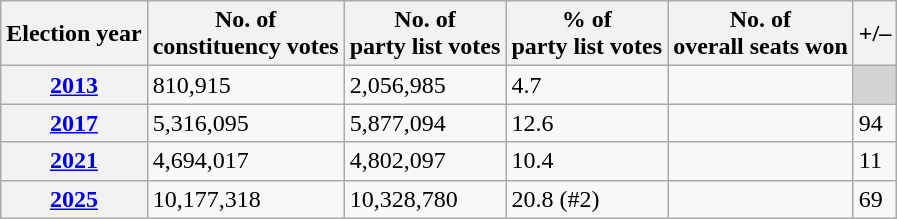<table class=wikitable>
<tr>
<th>Election year</th>
<th>No. of<br>constituency votes</th>
<th>No. of<br>party list votes</th>
<th>% of<br>party list votes</th>
<th>No. of<br>overall seats won</th>
<th>+/–</th>
</tr>
<tr>
<th><a href='#'>2013</a></th>
<td>810,915</td>
<td>2,056,985</td>
<td>4.7</td>
<td></td>
<td style="background:lightgrey;"></td>
</tr>
<tr>
<th><a href='#'>2017</a></th>
<td>5,316,095</td>
<td>5,877,094</td>
<td>12.6</td>
<td></td>
<td> 94</td>
</tr>
<tr>
<th><a href='#'>2021</a></th>
<td>4,694,017</td>
<td>4,802,097</td>
<td>10.4</td>
<td></td>
<td> 11</td>
</tr>
<tr>
<th><a href='#'>2025</a></th>
<td>10,177,318</td>
<td>10,328,780</td>
<td>20.8 (#2)</td>
<td></td>
<td> 69</td>
</tr>
</table>
